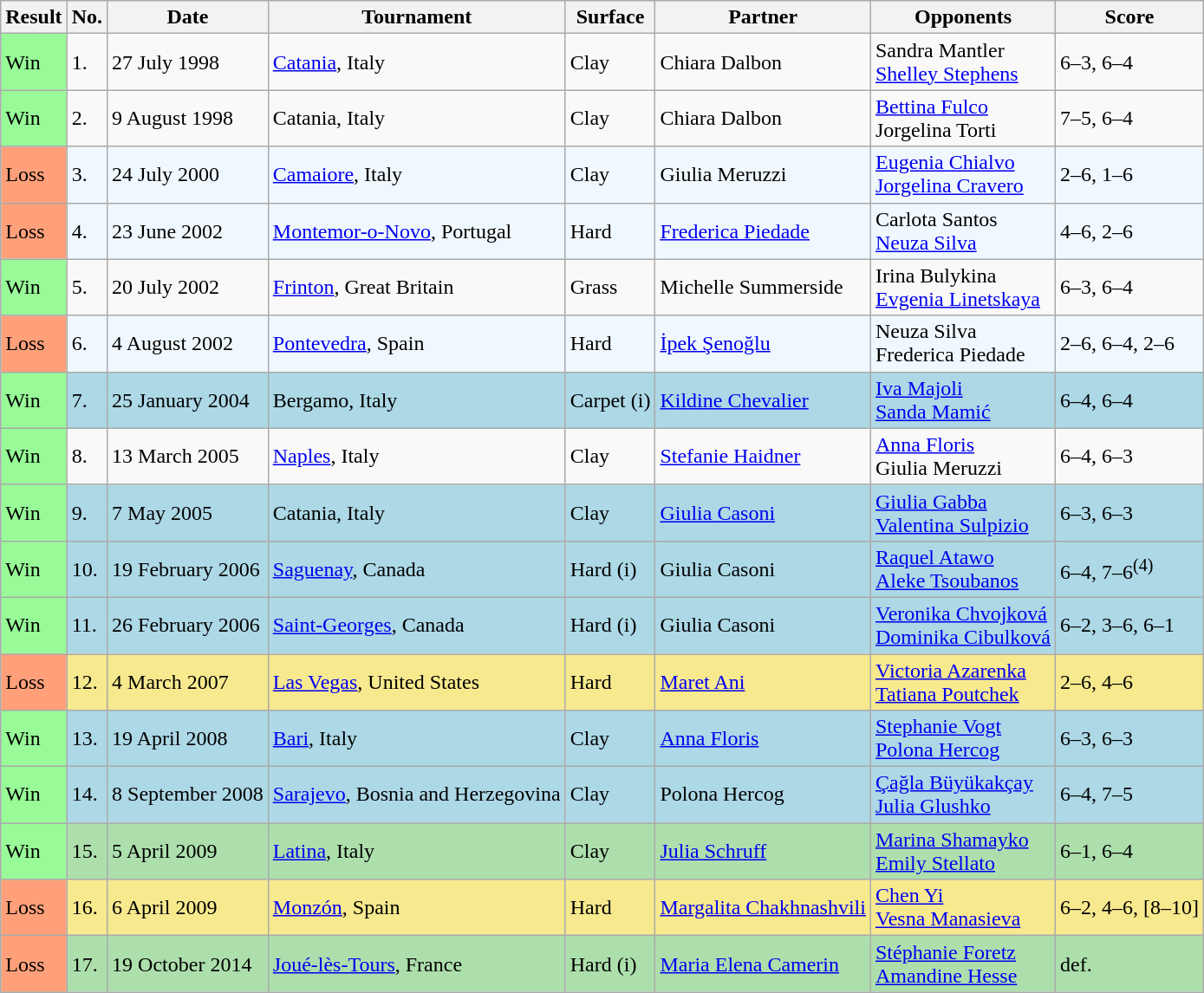<table class="sortable wikitable">
<tr>
<th>Result</th>
<th>No.</th>
<th>Date</th>
<th>Tournament</th>
<th>Surface</th>
<th>Partner</th>
<th>Opponents</th>
<th class="unsortable">Score</th>
</tr>
<tr>
<td style="background:#98fb98;">Win</td>
<td>1.</td>
<td>27 July 1998</td>
<td><a href='#'>Catania</a>, Italy</td>
<td>Clay</td>
<td> Chiara Dalbon</td>
<td> Sandra Mantler <br>  <a href='#'>Shelley Stephens</a></td>
<td>6–3, 6–4</td>
</tr>
<tr>
<td style="background:#98fb98;">Win</td>
<td>2.</td>
<td>9 August 1998</td>
<td>Catania, Italy</td>
<td>Clay</td>
<td> Chiara Dalbon</td>
<td> <a href='#'>Bettina Fulco</a> <br>  Jorgelina Torti</td>
<td>7–5, 6–4</td>
</tr>
<tr style="background:#f0f8ff;">
<td style="background:#ffa07a;">Loss</td>
<td>3.</td>
<td>24 July 2000</td>
<td><a href='#'>Camaiore</a>, Italy</td>
<td>Clay</td>
<td> Giulia Meruzzi</td>
<td> <a href='#'>Eugenia Chialvo</a> <br>  <a href='#'>Jorgelina Cravero</a></td>
<td>2–6, 1–6</td>
</tr>
<tr style="background:#f0f8ff;">
<td style="background:#ffa07a;">Loss</td>
<td>4.</td>
<td>23 June 2002</td>
<td><a href='#'>Montemor-o-Novo</a>, Portugal</td>
<td>Hard</td>
<td> <a href='#'>Frederica Piedade</a></td>
<td> Carlota Santos <br>  <a href='#'>Neuza Silva</a></td>
<td>4–6, 2–6</td>
</tr>
<tr>
<td style="background:#98fb98;">Win</td>
<td>5.</td>
<td>20 July 2002</td>
<td><a href='#'>Frinton</a>, Great Britain</td>
<td>Grass</td>
<td> Michelle Summerside</td>
<td> Irina Bulykina <br>  <a href='#'>Evgenia Linetskaya</a></td>
<td>6–3, 6–4</td>
</tr>
<tr style="background:#f0f8ff;">
<td style="background:#ffa07a;">Loss</td>
<td>6.</td>
<td>4 August 2002</td>
<td><a href='#'>Pontevedra</a>, Spain</td>
<td>Hard</td>
<td> <a href='#'>İpek Şenoğlu</a></td>
<td> Neuza Silva <br>  Frederica Piedade</td>
<td>2–6, 6–4, 2–6</td>
</tr>
<tr style="background:lightblue;">
<td style="background:#98fb98;">Win</td>
<td>7.</td>
<td>25 January 2004</td>
<td>Bergamo, Italy</td>
<td>Carpet (i)</td>
<td> <a href='#'>Kildine Chevalier</a></td>
<td> <a href='#'>Iva Majoli</a> <br>  <a href='#'>Sanda Mamić</a></td>
<td>6–4, 6–4</td>
</tr>
<tr>
<td style="background:#98fb98;">Win</td>
<td>8.</td>
<td>13 March 2005</td>
<td><a href='#'>Naples</a>, Italy</td>
<td>Clay</td>
<td> <a href='#'>Stefanie Haidner</a></td>
<td> <a href='#'>Anna Floris</a> <br>  Giulia Meruzzi</td>
<td>6–4, 6–3</td>
</tr>
<tr style="background:lightblue;">
<td style="background:#98fb98;">Win</td>
<td>9.</td>
<td>7 May 2005</td>
<td>Catania, Italy</td>
<td>Clay</td>
<td> <a href='#'>Giulia Casoni</a></td>
<td> <a href='#'>Giulia Gabba</a> <br>  <a href='#'>Valentina Sulpizio</a></td>
<td>6–3, 6–3</td>
</tr>
<tr style="background:lightblue;">
<td style="background:#98fb98;">Win</td>
<td>10.</td>
<td>19 February 2006</td>
<td><a href='#'>Saguenay</a>, Canada</td>
<td>Hard (i)</td>
<td> Giulia Casoni</td>
<td> <a href='#'>Raquel Atawo</a> <br>  <a href='#'>Aleke Tsoubanos</a></td>
<td>6–4, 7–6<sup>(4)</sup></td>
</tr>
<tr style="background:lightblue;">
<td style="background:#98fb98;">Win</td>
<td>11.</td>
<td>26 February 2006</td>
<td><a href='#'>Saint-Georges</a>, Canada</td>
<td>Hard (i)</td>
<td> Giulia Casoni</td>
<td> <a href='#'>Veronika Chvojková</a> <br>  <a href='#'>Dominika Cibulková</a></td>
<td>6–2, 3–6, 6–1</td>
</tr>
<tr style="background:#f7e98e;">
<td style="background:#ffa07a;">Loss</td>
<td>12.</td>
<td>4 March 2007</td>
<td><a href='#'>Las Vegas</a>, United States</td>
<td>Hard</td>
<td> <a href='#'>Maret Ani</a></td>
<td> <a href='#'>Victoria Azarenka</a> <br>  <a href='#'>Tatiana Poutchek</a></td>
<td>2–6, 4–6</td>
</tr>
<tr style="background:lightblue;">
<td style="background:#98fb98;">Win</td>
<td>13.</td>
<td>19 April 2008</td>
<td><a href='#'>Bari</a>, Italy</td>
<td>Clay</td>
<td> <a href='#'>Anna Floris</a></td>
<td> <a href='#'>Stephanie Vogt</a> <br>  <a href='#'>Polona Hercog</a></td>
<td>6–3, 6–3</td>
</tr>
<tr style="background:lightblue;">
<td style="background:#98fb98;">Win</td>
<td>14.</td>
<td>8 September 2008</td>
<td><a href='#'>Sarajevo</a>, Bosnia and Herzegovina</td>
<td>Clay</td>
<td> Polona Hercog</td>
<td> <a href='#'>Çağla Büyükakçay</a> <br>  <a href='#'>Julia Glushko</a></td>
<td>6–4, 7–5</td>
</tr>
<tr style="background:#addfad;">
<td style="background:#98fb98;">Win</td>
<td>15.</td>
<td>5 April 2009</td>
<td><a href='#'>Latina</a>, Italy</td>
<td>Clay</td>
<td> <a href='#'>Julia Schruff</a></td>
<td> <a href='#'>Marina Shamayko</a> <br>  <a href='#'>Emily Stellato</a></td>
<td>6–1, 6–4</td>
</tr>
<tr style="background:#f7e98e;">
<td style="background:#ffa07a;">Loss</td>
<td>16.</td>
<td>6 April 2009</td>
<td><a href='#'>Monzón</a>, Spain</td>
<td>Hard</td>
<td> <a href='#'>Margalita Chakhnashvili</a></td>
<td> <a href='#'>Chen Yi</a> <br>  <a href='#'>Vesna Manasieva</a></td>
<td>6–2, 4–6, [8–10]</td>
</tr>
<tr style="background:#addfad;">
<td style="background:#ffa07a;">Loss</td>
<td>17.</td>
<td>19 October 2014</td>
<td><a href='#'>Joué-lès-Tours</a>, France</td>
<td>Hard (i)</td>
<td> <a href='#'>Maria Elena Camerin</a></td>
<td> <a href='#'>Stéphanie Foretz</a> <br>  <a href='#'>Amandine Hesse</a></td>
<td>def.</td>
</tr>
</table>
